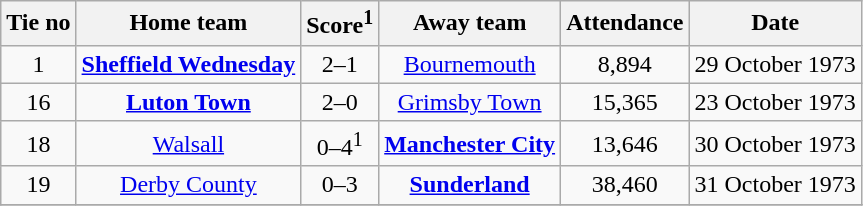<table class="wikitable" style="text-align: center">
<tr>
<th>Tie no</th>
<th>Home team</th>
<th>Score<sup>1</sup></th>
<th>Away team</th>
<th>Attendance</th>
<th>Date</th>
</tr>
<tr>
<td>1</td>
<td><strong><a href='#'>Sheffield Wednesday</a></strong></td>
<td>2–1</td>
<td><a href='#'>Bournemouth</a></td>
<td>8,894</td>
<td>29 October 1973</td>
</tr>
<tr>
<td>16</td>
<td><strong><a href='#'>Luton Town</a></strong></td>
<td>2–0</td>
<td><a href='#'>Grimsby Town</a></td>
<td>15,365</td>
<td>23 October 1973</td>
</tr>
<tr>
<td>18</td>
<td><a href='#'>Walsall</a></td>
<td>0–4<sup>1</sup></td>
<td><strong><a href='#'>Manchester City</a></strong></td>
<td>13,646</td>
<td>30 October 1973</td>
</tr>
<tr>
<td>19</td>
<td><a href='#'>Derby County</a></td>
<td>0–3</td>
<td><strong><a href='#'>Sunderland</a></strong></td>
<td>38,460</td>
<td>31 October 1973</td>
</tr>
<tr>
</tr>
</table>
